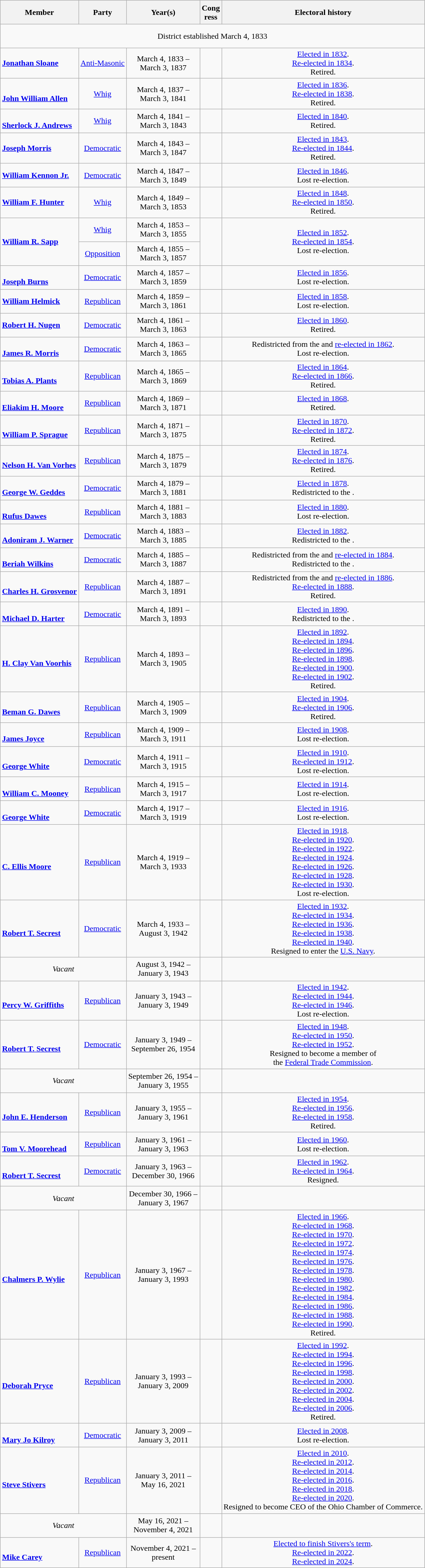<table class=wikitable style="text-align:center">
<tr style="height:3em">
<th>Member</th>
<th>Party</th>
<th>Year(s)</th>
<th>Cong<br>ress</th>
<th>Electoral history</th>
</tr>
<tr style="height:3em">
<td colspan=5>District established March 4, 1833</td>
</tr>
<tr style="height:3em">
<td align=left><strong><a href='#'>Jonathan Sloane</a></strong><br></td>
<td><a href='#'>Anti-Masonic</a></td>
<td nowrap>March 4, 1833 –<br>March 3, 1837</td>
<td></td>
<td><a href='#'>Elected in 1832</a>.<br><a href='#'>Re-elected in 1834</a>.<br>Retired.</td>
</tr>
<tr style="height:3em">
<td align=left><br><strong><a href='#'>John William Allen</a></strong><br></td>
<td><a href='#'>Whig</a></td>
<td nowrap>March 4, 1837 –<br>March 3, 1841</td>
<td></td>
<td><a href='#'>Elected in 1836</a>.<br><a href='#'>Re-elected in 1838</a>.<br>Retired.</td>
</tr>
<tr style="height:3em">
<td align=left><br><strong><a href='#'>Sherlock J. Andrews</a></strong><br></td>
<td><a href='#'>Whig</a></td>
<td nowrap>March 4, 1841 –<br>March 3, 1843</td>
<td></td>
<td><a href='#'>Elected in 1840</a>.<br>Retired.</td>
</tr>
<tr style="height:3em">
<td align=left><strong><a href='#'>Joseph Morris</a></strong><br></td>
<td><a href='#'>Democratic</a></td>
<td nowrap>March 4, 1843 –<br>March 3, 1847</td>
<td></td>
<td><a href='#'>Elected in 1843</a>.<br><a href='#'>Re-elected in 1844</a>.<br>Retired.</td>
</tr>
<tr style="height:3em">
<td align=left><strong><a href='#'>William Kennon Jr.</a></strong><br></td>
<td><a href='#'>Democratic</a></td>
<td nowrap>March 4, 1847 –<br>March 3, 1849</td>
<td></td>
<td><a href='#'>Elected in 1846</a>.<br>Lost re-election.</td>
</tr>
<tr style="height:3em">
<td align=left><strong><a href='#'>William F. Hunter</a></strong><br></td>
<td><a href='#'>Whig</a></td>
<td nowrap>March 4, 1849 –<br>March 3, 1853</td>
<td></td>
<td><a href='#'>Elected in 1848</a>.<br><a href='#'>Re-elected in 1850</a>.<br>Retired.</td>
</tr>
<tr style="height:3em">
<td rowspan=2 align=left><strong><a href='#'>William R. Sapp</a></strong><br></td>
<td><a href='#'>Whig</a></td>
<td nowrap>March 4, 1853 –<br>March 3, 1855</td>
<td rowspan=2></td>
<td rowspan=2><a href='#'>Elected in 1852</a>.<br><a href='#'>Re-elected in 1854</a>.<br>Lost re-election.</td>
</tr>
<tr style="height:3em">
<td><a href='#'>Opposition</a></td>
<td nowrap>March 4, 1855 –<br>March 3, 1857</td>
</tr>
<tr style="height:3em">
<td align=left><br><strong><a href='#'>Joseph Burns</a></strong><br></td>
<td><a href='#'>Democratic</a></td>
<td nowrap>March 4, 1857 –<br>March 3, 1859</td>
<td></td>
<td><a href='#'>Elected in 1856</a>.<br>Lost re-election.</td>
</tr>
<tr style="height:3em">
<td align=left><strong><a href='#'>William Helmick</a></strong><br></td>
<td><a href='#'>Republican</a></td>
<td nowrap>March 4, 1859 –<br>March 3, 1861</td>
<td></td>
<td><a href='#'>Elected in 1858</a>.<br>Lost re-election.</td>
</tr>
<tr style="height:3em">
<td align=left><strong><a href='#'>Robert H. Nugen</a></strong><br></td>
<td><a href='#'>Democratic</a></td>
<td nowrap>March 4, 1861 –<br>March 3, 1863</td>
<td></td>
<td><a href='#'>Elected in 1860</a>.<br>Retired.</td>
</tr>
<tr style="height:3em">
<td align=left><br><strong><a href='#'>James R. Morris</a></strong><br></td>
<td><a href='#'>Democratic</a></td>
<td nowrap>March 4, 1863 –<br>March 3, 1865</td>
<td></td>
<td>Redistricted from the  and <a href='#'>re-elected in 1862</a>.<br>Lost re-election.</td>
</tr>
<tr style="height:3em">
<td align=left><br><strong><a href='#'>Tobias A. Plants</a></strong><br></td>
<td><a href='#'>Republican</a></td>
<td nowrap>March 4, 1865 –<br>March 3, 1869</td>
<td></td>
<td><a href='#'>Elected in 1864</a>.<br><a href='#'>Re-elected in 1866</a>.<br>Retired.</td>
</tr>
<tr style="height:3em">
<td align=left><br><strong><a href='#'>Eliakim H. Moore</a></strong><br></td>
<td><a href='#'>Republican</a></td>
<td nowrap>March 4, 1869 –<br>March 3, 1871</td>
<td></td>
<td><a href='#'>Elected in 1868</a>.<br>Retired.</td>
</tr>
<tr style="height:3em">
<td align=left><br><strong><a href='#'>William P. Sprague</a></strong><br></td>
<td><a href='#'>Republican</a></td>
<td nowrap>March 4, 1871 –<br>March 3, 1875</td>
<td></td>
<td><a href='#'>Elected in 1870</a>.<br><a href='#'>Re-elected in 1872</a>.<br>Retired.</td>
</tr>
<tr style="height:3em">
<td align=left><br><strong><a href='#'>Nelson H. Van Vorhes</a></strong><br></td>
<td><a href='#'>Republican</a></td>
<td nowrap>March 4, 1875 –<br>March 3, 1879</td>
<td></td>
<td><a href='#'>Elected in 1874</a>.<br><a href='#'>Re-elected in 1876</a>.<br>Retired.</td>
</tr>
<tr style="height:3em">
<td align=left><br><strong><a href='#'>George W. Geddes</a></strong><br></td>
<td><a href='#'>Democratic</a></td>
<td nowrap>March 4, 1879 –<br>March 3, 1881</td>
<td></td>
<td><a href='#'>Elected in 1878</a>.<br>Redistricted to the .</td>
</tr>
<tr style="height:3em">
<td align=left><br><strong><a href='#'>Rufus Dawes</a></strong><br></td>
<td><a href='#'>Republican</a></td>
<td nowrap>March 4, 1881 –<br>March 3, 1883</td>
<td></td>
<td><a href='#'>Elected in 1880</a>.<br>Lost re-election.</td>
</tr>
<tr style="height:3em">
<td align=left><br><strong><a href='#'>Adoniram J. Warner</a></strong><br></td>
<td><a href='#'>Democratic</a></td>
<td nowrap>March 4, 1883 –<br>March 3, 1885</td>
<td></td>
<td><a href='#'>Elected in 1882</a>.<br>Redistricted to the .</td>
</tr>
<tr style="height:3em">
<td align=left><br><strong><a href='#'>Beriah Wilkins</a></strong><br></td>
<td><a href='#'>Democratic</a></td>
<td nowrap>March 4, 1885 –<br>March 3, 1887</td>
<td></td>
<td>Redistricted from the  and <a href='#'>re-elected in 1884</a>.<br>Redistricted to the .</td>
</tr>
<tr style="height:3em">
<td align=left><br><strong><a href='#'>Charles H. Grosvenor</a></strong><br></td>
<td><a href='#'>Republican</a></td>
<td nowrap>March 4, 1887 –<br>March 3, 1891</td>
<td></td>
<td>Redistricted from the  and <a href='#'>re-elected in 1886</a>.<br><a href='#'>Re-elected in 1888</a>.<br>Retired.</td>
</tr>
<tr style="height:3em">
<td align=left><br><strong><a href='#'>Michael D. Harter</a></strong><br></td>
<td><a href='#'>Democratic</a></td>
<td nowrap>March 4, 1891 –<br>March 3, 1893</td>
<td></td>
<td><a href='#'>Elected in 1890</a>.<br>Redistricted to the .</td>
</tr>
<tr style="height:3em">
<td align=left><br><strong><a href='#'>H. Clay Van Voorhis</a></strong><br></td>
<td><a href='#'>Republican</a></td>
<td nowrap>March 4, 1893 –<br>March 3, 1905</td>
<td></td>
<td><a href='#'>Elected in 1892</a>.<br><a href='#'>Re-elected in 1894</a>.<br><a href='#'>Re-elected in 1896</a>.<br><a href='#'>Re-elected in 1898</a>.<br><a href='#'>Re-elected in 1900</a>.<br><a href='#'>Re-elected in 1902</a>.<br>Retired.</td>
</tr>
<tr style="height:3em">
<td align=left><br><strong><a href='#'>Beman G. Dawes</a></strong><br></td>
<td><a href='#'>Republican</a></td>
<td nowrap>March 4, 1905 –<br>March 3, 1909</td>
<td></td>
<td><a href='#'>Elected in 1904</a>.<br><a href='#'>Re-elected in 1906</a>.<br>Retired.</td>
</tr>
<tr style="height:3em">
<td align=left><br><strong><a href='#'>James Joyce</a></strong><br></td>
<td><a href='#'>Republican</a></td>
<td nowrap>March 4, 1909 –<br>March 3, 1911</td>
<td></td>
<td><a href='#'>Elected in 1908</a>.<br>Lost re-election.</td>
</tr>
<tr style="height:3em">
<td align=left><br><strong><a href='#'>George White</a></strong><br></td>
<td><a href='#'>Democratic</a></td>
<td nowrap>March 4, 1911 –<br>March 3, 1915</td>
<td></td>
<td><a href='#'>Elected in 1910</a>.<br><a href='#'>Re-elected in 1912</a>.<br>Lost re-election.</td>
</tr>
<tr style="height:3em">
<td align=left><br><strong><a href='#'>William C. Mooney</a></strong><br></td>
<td><a href='#'>Republican</a></td>
<td nowrap>March 4, 1915 –<br>March 3, 1917</td>
<td></td>
<td><a href='#'>Elected in 1914</a>.<br>Lost re-election.</td>
</tr>
<tr style="height:3em">
<td align=left><br><strong><a href='#'>George White</a></strong><br></td>
<td><a href='#'>Democratic</a></td>
<td nowrap>March 4, 1917 –<br>March 3, 1919</td>
<td></td>
<td><a href='#'>Elected in 1916</a>.<br>Lost re-election.</td>
</tr>
<tr style="height:3em">
<td align=left><br><strong><a href='#'>C. Ellis Moore</a></strong><br></td>
<td><a href='#'>Republican</a></td>
<td nowrap>March 4, 1919 –<br>March 3, 1933</td>
<td></td>
<td><a href='#'>Elected in 1918</a>.<br><a href='#'>Re-elected in 1920</a>.<br><a href='#'>Re-elected in 1922</a>.<br><a href='#'>Re-elected in 1924</a>.<br><a href='#'>Re-elected in 1926</a>.<br><a href='#'>Re-elected in 1928</a>.<br><a href='#'>Re-elected in 1930</a>.<br>Lost re-election.</td>
</tr>
<tr style="height:3em">
<td align=left><br><strong><a href='#'>Robert T. Secrest</a></strong><br></td>
<td><a href='#'>Democratic</a></td>
<td nowrap>March 4, 1933 –<br>August 3, 1942</td>
<td></td>
<td><a href='#'>Elected in 1932</a>.<br><a href='#'>Re-elected in 1934</a>.<br><a href='#'>Re-elected in 1936</a>.<br><a href='#'>Re-elected in 1938</a>.<br><a href='#'>Re-elected in 1940</a>.<br>Resigned to enter the <a href='#'>U.S. Navy</a>.</td>
</tr>
<tr style="height:3em">
<td colspan=2><em>Vacant</em></td>
<td nowrap>August 3, 1942 –<br>January 3, 1943</td>
<td></td>
<td></td>
</tr>
<tr style="height:3em">
<td align=left><br><strong><a href='#'>Percy W. Griffiths</a></strong><br></td>
<td><a href='#'>Republican</a></td>
<td nowrap>January 3, 1943 –<br>January 3, 1949</td>
<td></td>
<td><a href='#'>Elected in 1942</a>.<br><a href='#'>Re-elected in 1944</a>.<br><a href='#'>Re-elected in 1946</a>.<br>Lost re-election.</td>
</tr>
<tr style="height:3em">
<td align=left><br><strong><a href='#'>Robert T. Secrest</a></strong><br></td>
<td><a href='#'>Democratic</a></td>
<td nowrap>January 3, 1949 –<br>September 26, 1954</td>
<td></td>
<td><a href='#'>Elected in 1948</a>.<br><a href='#'>Re-elected in 1950</a>.<br><a href='#'>Re-elected in 1952</a>.<br>Resigned to become a member of<br>the <a href='#'>Federal Trade Commission</a>.</td>
</tr>
<tr style="height:3em">
<td colspan=2><em>Vacant</em></td>
<td nowrap>September 26, 1954 –<br>January 3, 1955</td>
<td></td>
<td></td>
</tr>
<tr style="height:3em">
<td align=left><br><strong><a href='#'>John E. Henderson</a></strong><br></td>
<td><a href='#'>Republican</a></td>
<td nowrap>January 3, 1955 –<br>January 3, 1961</td>
<td></td>
<td><a href='#'>Elected in 1954</a>.<br><a href='#'>Re-elected in 1956</a>.<br><a href='#'>Re-elected in 1958</a>.<br>Retired.</td>
</tr>
<tr style="height:3em">
<td align=left><br><strong><a href='#'>Tom V. Moorehead</a></strong><br></td>
<td><a href='#'>Republican</a></td>
<td nowrap>January 3, 1961 –<br>January 3, 1963</td>
<td></td>
<td><a href='#'>Elected in 1960</a>.<br>Lost re-election.</td>
</tr>
<tr style="height:3em">
<td align=left><br><strong><a href='#'>Robert T. Secrest</a></strong><br></td>
<td><a href='#'>Democratic</a></td>
<td nowrap>January 3, 1963 –<br>December 30, 1966</td>
<td></td>
<td><a href='#'>Elected in 1962</a>.<br><a href='#'>Re-elected in 1964</a>.<br>Resigned.</td>
</tr>
<tr style="height:3em">
<td colspan=2><em>Vacant</em></td>
<td nowrap>December 30, 1966 –<br>January 3, 1967</td>
<td></td>
<td></td>
</tr>
<tr style="height:3em">
<td align=left><br><strong><a href='#'>Chalmers P. Wylie</a></strong><br></td>
<td><a href='#'>Republican</a></td>
<td nowrap>January 3, 1967 –<br>January 3, 1993</td>
<td></td>
<td><a href='#'>Elected in 1966</a>.<br><a href='#'>Re-elected in 1968</a>.<br><a href='#'>Re-elected in 1970</a>.<br><a href='#'>Re-elected in 1972</a>.<br><a href='#'>Re-elected in 1974</a>.<br><a href='#'>Re-elected in 1976</a>.<br><a href='#'>Re-elected in 1978</a>.<br><a href='#'>Re-elected in 1980</a>.<br><a href='#'>Re-elected in 1982</a>.<br><a href='#'>Re-elected in 1984</a>.<br><a href='#'>Re-elected in 1986</a>.<br><a href='#'>Re-elected in 1988</a>.<br><a href='#'>Re-elected in 1990</a>.<br>Retired.</td>
</tr>
<tr style="height:3em">
<td align=left><br><strong><a href='#'>Deborah Pryce</a></strong><br></td>
<td><a href='#'>Republican</a></td>
<td nowrap>January 3, 1993 –<br>January 3, 2009</td>
<td></td>
<td><a href='#'>Elected in 1992</a>.<br><a href='#'>Re-elected in 1994</a>.<br><a href='#'>Re-elected in 1996</a>.<br><a href='#'>Re-elected in 1998</a>.<br><a href='#'>Re-elected in 2000</a>.<br><a href='#'>Re-elected in 2002</a>.<br><a href='#'>Re-elected in 2004</a>.<br><a href='#'>Re-elected in 2006</a>.<br>Retired.</td>
</tr>
<tr style="height:3em">
<td align=left><br><strong><a href='#'>Mary Jo Kilroy</a></strong><br></td>
<td><a href='#'>Democratic</a></td>
<td nowrap>January 3, 2009 –<br>January 3, 2011</td>
<td></td>
<td><a href='#'>Elected in 2008</a>.<br>Lost re-election.</td>
</tr>
<tr style="height:3em">
<td align=left><br><strong><a href='#'>Steve Stivers</a></strong><br></td>
<td><a href='#'>Republican</a></td>
<td nowrap>January 3, 2011 –<br>May 16, 2021</td>
<td></td>
<td><a href='#'>Elected in 2010</a>.<br><a href='#'>Re-elected in 2012</a>.<br><a href='#'>Re-elected in 2014</a>.<br><a href='#'>Re-elected in 2016</a>.<br><a href='#'>Re-elected in 2018</a>.<br><a href='#'>Re-elected in 2020</a>.<br>Resigned to become CEO of the Ohio Chamber of Commerce.</td>
</tr>
<tr style="height:3em">
<td colspan=2><em>Vacant</em></td>
<td nowrap>May 16, 2021 –<br>November 4, 2021</td>
<td rowspan=1></td>
<td></td>
</tr>
<tr style="height:3em">
<td align=left><br><strong><a href='#'>Mike Carey</a></strong><br></td>
<td><a href='#'>Republican</a></td>
<td nowrap>November 4, 2021 –<br>present</td>
<td></td>
<td><a href='#'>Elected to finish Stivers's term</a>.<br><a href='#'>Re-elected in 2022</a>.<br><a href='#'>Re-elected in 2024</a>.</td>
</tr>
</table>
